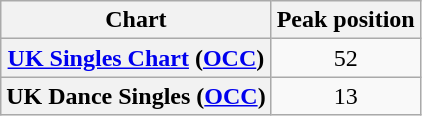<table class="wikitable sortable plainrowheaders" style="text-align:center">
<tr>
<th scope="col">Chart</th>
<th scope="col">Peak position</th>
</tr>
<tr>
<th scope="row"><a href='#'>UK Singles Chart</a> (<a href='#'>OCC</a>)</th>
<td>52</td>
</tr>
<tr>
<th scope="row">UK Dance Singles (<a href='#'>OCC</a>)</th>
<td>13</td>
</tr>
</table>
